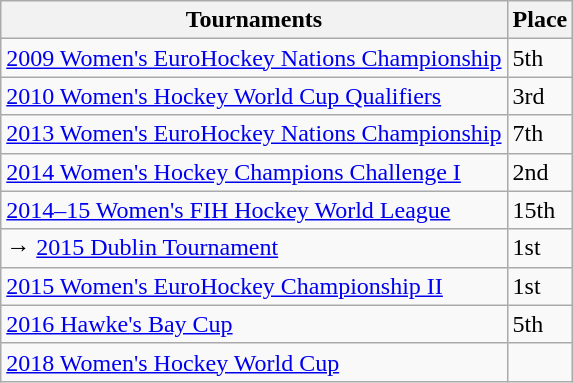<table class="wikitable collapsible">
<tr>
<th>Tournaments</th>
<th>Place</th>
</tr>
<tr>
<td><a href='#'>2009 Women's EuroHockey Nations Championship</a></td>
<td>5th</td>
</tr>
<tr>
<td><a href='#'>2010 Women's Hockey World Cup Qualifiers</a></td>
<td>3rd</td>
</tr>
<tr>
<td><a href='#'>2013 Women's EuroHockey Nations Championship</a></td>
<td>7th</td>
</tr>
<tr>
<td><a href='#'>2014 Women's Hockey Champions Challenge I</a></td>
<td>2nd</td>
</tr>
<tr>
<td><a href='#'>2014–15 Women's FIH Hockey World League</a></td>
<td>15th</td>
</tr>
<tr>
<td>→ <a href='#'>2015 Dublin Tournament</a></td>
<td>1st</td>
</tr>
<tr>
<td><a href='#'>2015 Women's EuroHockey Championship II</a></td>
<td>1st</td>
</tr>
<tr>
<td><a href='#'>2016 Hawke's Bay Cup</a></td>
<td>5th</td>
</tr>
<tr>
<td><a href='#'>2018 Women's Hockey World Cup</a></td>
<td></td>
</tr>
</table>
